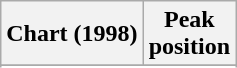<table class="wikitable sortable plainrowheaders" style="text-align:center">
<tr>
<th scope="col">Chart (1998)</th>
<th scope="col">Peak<br>position</th>
</tr>
<tr>
</tr>
<tr>
</tr>
<tr>
</tr>
<tr>
</tr>
</table>
